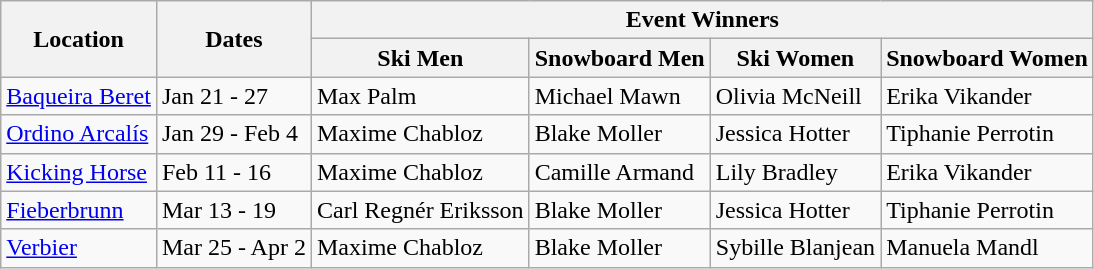<table class="wikitable">
<tr>
<th rowspan="2">Location</th>
<th rowspan="2">Dates</th>
<th colspan="4">Event Winners</th>
</tr>
<tr>
<th>Ski Men</th>
<th>Snowboard Men</th>
<th>Ski Women</th>
<th>Snowboard Women</th>
</tr>
<tr>
<td> <a href='#'>Baqueira Beret</a></td>
<td>Jan 21 - 27</td>
<td> Max Palm</td>
<td> Michael Mawn</td>
<td> Olivia McNeill</td>
<td> Erika Vikander</td>
</tr>
<tr>
<td> <a href='#'>Ordino Arcalís</a></td>
<td>Jan 29 - Feb 4</td>
<td> Maxime Chabloz</td>
<td> Blake Moller</td>
<td> Jessica Hotter</td>
<td> Tiphanie Perrotin</td>
</tr>
<tr>
<td> <a href='#'>Kicking Horse</a></td>
<td>Feb 11 - 16</td>
<td> Maxime Chabloz</td>
<td> Camille Armand</td>
<td> Lily Bradley</td>
<td> Erika Vikander</td>
</tr>
<tr>
<td> <a href='#'>Fieberbrunn</a></td>
<td>Mar 13 - 19</td>
<td> Carl Regnér Eriksson</td>
<td> Blake Moller</td>
<td> Jessica Hotter</td>
<td> Tiphanie Perrotin</td>
</tr>
<tr>
<td> <a href='#'>Verbier</a></td>
<td>Mar 25 - Apr 2</td>
<td> Maxime Chabloz</td>
<td> Blake Moller</td>
<td> Sybille Blanjean</td>
<td> Manuela Mandl</td>
</tr>
</table>
